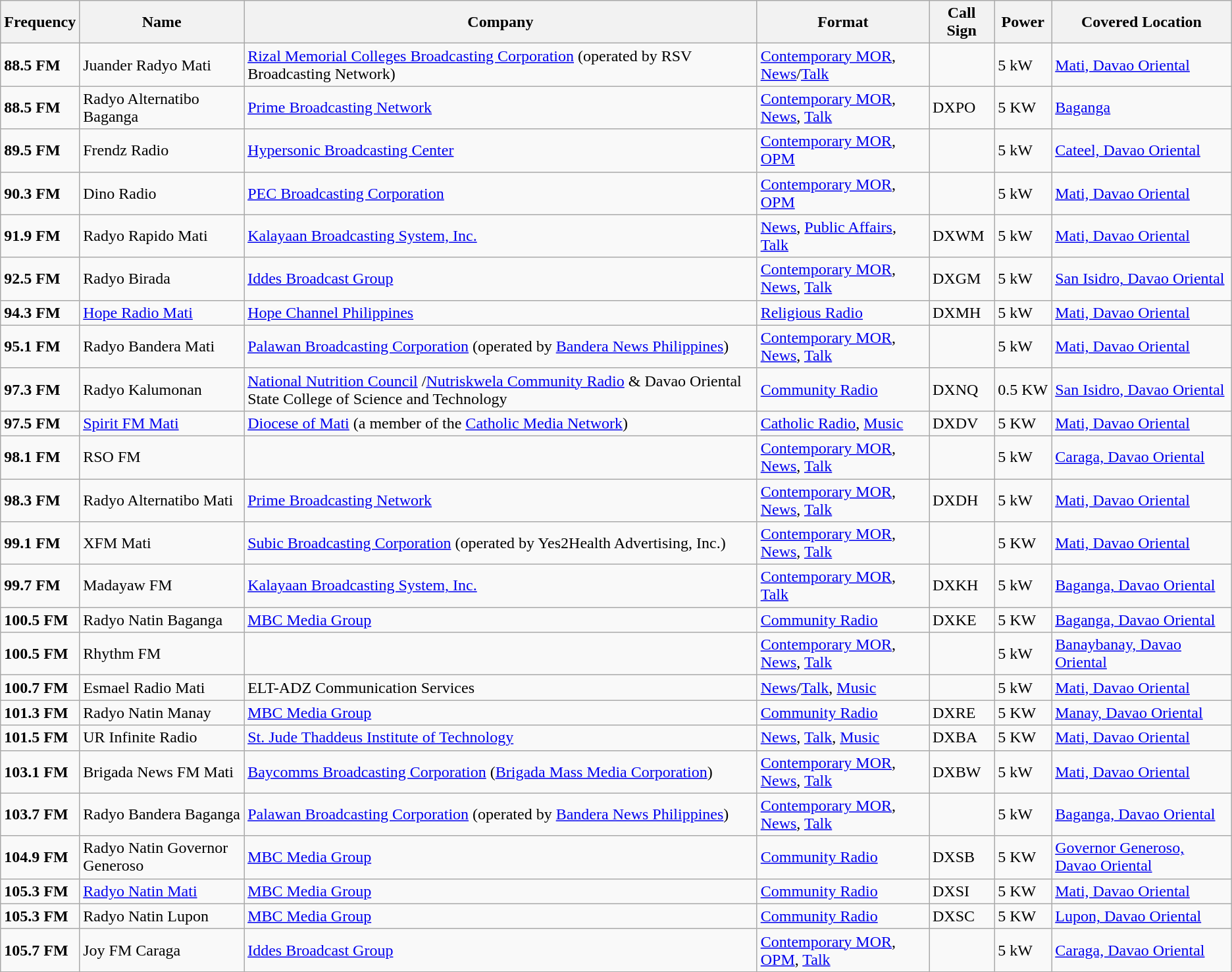<table class="wikitable">
<tr>
<th>Frequency</th>
<th>Name</th>
<th>Company</th>
<th>Format</th>
<th>Call Sign</th>
<th>Power</th>
<th>Covered Location</th>
</tr>
<tr>
<td><strong>88.5 FM</strong></td>
<td>Juander Radyo Mati</td>
<td><a href='#'>Rizal Memorial Colleges Broadcasting  Corporation</a> (operated by RSV Broadcasting Network)</td>
<td><a href='#'>Contemporary MOR</a>, <a href='#'>News</a>/<a href='#'>Talk</a></td>
<td></td>
<td>5 kW</td>
<td><a href='#'>Mati, Davao Oriental</a></td>
</tr>
<tr>
<td><strong>88.5 FM</strong></td>
<td>Radyo Alternatibo Baganga</td>
<td><a href='#'>Prime Broadcasting Network</a></td>
<td><a href='#'>Contemporary MOR</a>, <a href='#'>News</a>, <a href='#'>Talk</a></td>
<td>DXPO</td>
<td>5 KW</td>
<td><a href='#'>Baganga</a></td>
</tr>
<tr>
<td><strong>89.5 FM</strong></td>
<td>Frendz Radio</td>
<td><a href='#'>Hypersonic Broadcasting Center</a></td>
<td><a href='#'>Contemporary MOR</a>, <a href='#'>OPM</a></td>
<td></td>
<td>5 kW</td>
<td><a href='#'>Cateel, Davao Oriental</a></td>
</tr>
<tr>
<td><strong>90.3 FM</strong></td>
<td>Dino Radio</td>
<td><a href='#'>PEC Broadcasting Corporation</a></td>
<td><a href='#'>Contemporary MOR</a>, <a href='#'>OPM</a></td>
<td></td>
<td>5 kW</td>
<td><a href='#'>Mati, Davao Oriental</a></td>
</tr>
<tr>
<td><strong>91.9 FM</strong></td>
<td>Radyo Rapido Mati</td>
<td><a href='#'>Kalayaan Broadcasting System, Inc.</a></td>
<td><a href='#'>News</a>, <a href='#'>Public Affairs</a>, <a href='#'>Talk</a></td>
<td>DXWM</td>
<td>5 kW</td>
<td><a href='#'>Mati, Davao Oriental</a></td>
</tr>
<tr>
<td><strong>92.5 FM</strong></td>
<td>Radyo Birada</td>
<td><a href='#'>Iddes Broadcast Group</a></td>
<td><a href='#'>Contemporary MOR</a>, <a href='#'>News</a>, <a href='#'>Talk</a></td>
<td>DXGM</td>
<td>5 kW</td>
<td><a href='#'>San Isidro, Davao Oriental</a></td>
</tr>
<tr>
<td><strong>94.3 FM</strong></td>
<td><a href='#'>Hope Radio Mati</a></td>
<td><a href='#'>Hope Channel Philippines</a></td>
<td><a href='#'>Religious Radio</a></td>
<td>DXMH</td>
<td>5 kW</td>
<td><a href='#'>Mati, Davao Oriental</a></td>
</tr>
<tr>
<td><strong>95.1 FM</strong></td>
<td>Radyo Bandera Mati</td>
<td><a href='#'>Palawan Broadcasting Corporation</a> (operated by <a href='#'>Bandera News Philippines</a>)</td>
<td><a href='#'>Contemporary MOR</a>, <a href='#'>News</a>, <a href='#'>Talk</a></td>
<td></td>
<td>5 kW</td>
<td><a href='#'>Mati, Davao Oriental</a></td>
</tr>
<tr>
<td><strong>97.3 FM</strong></td>
<td>Radyo Kalumonan</td>
<td><a href='#'>National Nutrition Council</a> /<a href='#'>Nutriskwela Community Radio</a> & Davao Oriental State College of Science and Technology</td>
<td><a href='#'>Community Radio</a></td>
<td>DXNQ</td>
<td>0.5 KW</td>
<td><a href='#'>San Isidro, Davao Oriental</a></td>
</tr>
<tr>
<td><strong>97.5 FM</strong></td>
<td><a href='#'>Spirit FM Mati</a></td>
<td><a href='#'>Diocese of Mati</a> (a member of the <a href='#'>Catholic Media Network</a>)</td>
<td><a href='#'>Catholic Radio</a>, <a href='#'>Music</a></td>
<td>DXDV</td>
<td>5 KW</td>
<td><a href='#'>Mati, Davao Oriental</a></td>
</tr>
<tr>
<td><strong>98.1 FM</strong></td>
<td>RSO FM</td>
<td></td>
<td><a href='#'>Contemporary MOR</a>, <a href='#'>News</a>, <a href='#'>Talk</a></td>
<td></td>
<td>5 kW</td>
<td><a href='#'>Caraga, Davao Oriental</a></td>
</tr>
<tr>
<td><strong>98.3 FM</strong></td>
<td>Radyo Alternatibo Mati</td>
<td><a href='#'>Prime Broadcasting Network</a></td>
<td><a href='#'>Contemporary MOR</a>, <a href='#'>News</a>, <a href='#'>Talk</a></td>
<td>DXDH</td>
<td>5 kW</td>
<td><a href='#'>Mati, Davao Oriental</a></td>
</tr>
<tr>
<td><strong>99.1 FM</strong></td>
<td>XFM Mati</td>
<td><a href='#'>Subic Broadcasting Corporation</a> (operated by Yes2Health Advertising, Inc.)</td>
<td><a href='#'>Contemporary MOR</a>, <a href='#'>News</a>, <a href='#'>Talk</a></td>
<td></td>
<td>5 KW</td>
<td><a href='#'>Mati, Davao Oriental</a></td>
</tr>
<tr>
<td><strong>99.7 FM</strong></td>
<td>Madayaw FM</td>
<td><a href='#'>Kalayaan Broadcasting System, Inc.</a></td>
<td><a href='#'>Contemporary MOR</a>, <a href='#'>Talk</a></td>
<td>DXKH</td>
<td>5 kW</td>
<td><a href='#'>Baganga, Davao Oriental</a></td>
</tr>
<tr>
<td><strong>100.5 FM</strong></td>
<td>Radyo Natin Baganga</td>
<td><a href='#'>MBC Media Group</a></td>
<td><a href='#'>Community Radio</a></td>
<td>DXKE</td>
<td>5 KW</td>
<td><a href='#'>Baganga, Davao Oriental</a></td>
</tr>
<tr>
<td><strong>100.5 FM</strong></td>
<td>Rhythm FM</td>
<td></td>
<td><a href='#'>Contemporary MOR</a>, <a href='#'>News</a>, <a href='#'>Talk</a></td>
<td></td>
<td>5 kW</td>
<td><a href='#'>Banaybanay, Davao Oriental</a></td>
</tr>
<tr>
<td><strong>100.7 FM</strong></td>
<td>Esmael Radio Mati</td>
<td>ELT-ADZ Communication Services</td>
<td><a href='#'>News</a>/<a href='#'>Talk</a>, <a href='#'>Music</a></td>
<td></td>
<td>5 kW</td>
<td><a href='#'>Mati, Davao Oriental</a></td>
</tr>
<tr>
<td><strong>101.3 FM</strong></td>
<td>Radyo Natin Manay</td>
<td><a href='#'>MBC Media Group</a></td>
<td><a href='#'>Community Radio</a></td>
<td>DXRE</td>
<td>5 KW</td>
<td><a href='#'>Manay, Davao Oriental</a></td>
</tr>
<tr>
<td><strong>101.5 FM</strong></td>
<td>UR Infinite Radio</td>
<td><a href='#'>St. Jude Thaddeus Institute of Technology</a></td>
<td><a href='#'>News</a>, <a href='#'>Talk</a>, <a href='#'>Music</a></td>
<td>DXBA</td>
<td>5 KW</td>
<td><a href='#'>Mati, Davao Oriental</a></td>
</tr>
<tr>
<td><strong>103.1 FM</strong></td>
<td>Brigada News FM Mati</td>
<td><a href='#'>Baycomms Broadcasting Corporation</a> (<a href='#'>Brigada Mass Media Corporation</a>)</td>
<td><a href='#'>Contemporary MOR</a>, <a href='#'>News</a>, <a href='#'>Talk</a></td>
<td>DXBW</td>
<td>5 kW</td>
<td><a href='#'>Mati, Davao Oriental</a></td>
</tr>
<tr>
<td><strong>103.7 FM</strong></td>
<td>Radyo Bandera Baganga</td>
<td><a href='#'>Palawan Broadcasting Corporation</a> (operated by <a href='#'>Bandera News Philippines</a>)</td>
<td><a href='#'>Contemporary MOR</a>, <a href='#'>News</a>, <a href='#'>Talk</a></td>
<td></td>
<td>5 kW</td>
<td><a href='#'>Baganga, Davao Oriental</a></td>
</tr>
<tr>
<td><strong>104.9 FM</strong></td>
<td>Radyo Natin Governor Generoso</td>
<td><a href='#'>MBC Media Group</a></td>
<td><a href='#'>Community Radio</a></td>
<td>DXSB</td>
<td>5 KW</td>
<td><a href='#'>Governor Generoso, Davao Oriental</a></td>
</tr>
<tr>
<td><strong>105.3 FM</strong></td>
<td><a href='#'>Radyo Natin Mati</a></td>
<td><a href='#'>MBC Media Group</a></td>
<td><a href='#'>Community Radio</a></td>
<td>DXSI</td>
<td>5 KW</td>
<td><a href='#'>Mati, Davao Oriental</a></td>
</tr>
<tr>
<td><strong>105.3 FM</strong></td>
<td>Radyo Natin Lupon</td>
<td><a href='#'>MBC Media Group</a></td>
<td><a href='#'>Community Radio</a></td>
<td>DXSC</td>
<td>5 KW</td>
<td><a href='#'>Lupon, Davao Oriental</a></td>
</tr>
<tr>
<td><strong>105.7 FM</strong></td>
<td>Joy FM Caraga</td>
<td><a href='#'>Iddes Broadcast Group</a></td>
<td><a href='#'>Contemporary MOR</a>, <a href='#'>OPM</a>, <a href='#'>Talk</a></td>
<td></td>
<td>5 kW</td>
<td><a href='#'>Caraga, Davao Oriental</a></td>
</tr>
<tr>
</tr>
</table>
